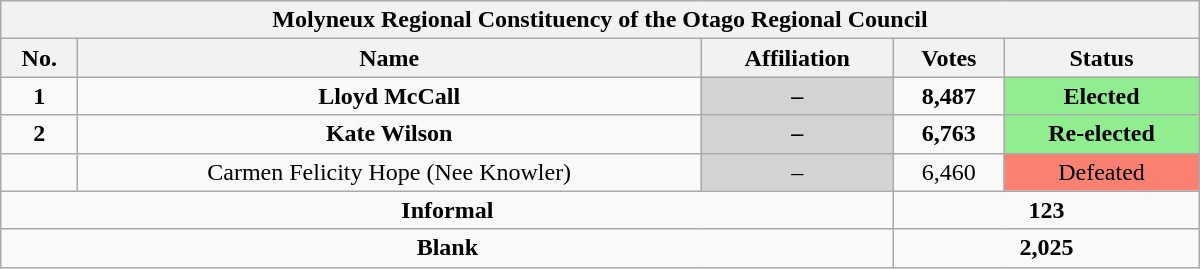<table class="wikitable"  style="text-align: center; width:50em">
<tr>
<th colspan="5">Molyneux Regional Constituency of the Otago Regional Council</th>
</tr>
<tr>
<th>No.</th>
<th>Name</th>
<th>Affiliation</th>
<th>Votes</th>
<th>Status</th>
</tr>
<tr>
<td><strong>1</strong></td>
<td><strong>Lloyd McCall</strong></td>
<td bgcolor="lightgrey"><strong>–</strong></td>
<td><strong>8,487</strong></td>
<td bgcolor="lightgreen"><strong>Elected </strong></td>
</tr>
<tr>
<td><strong>2</strong></td>
<td><strong>Kate Wilson</strong></td>
<td bgcolor="lightgrey"><strong>–</strong></td>
<td><strong>6,763</strong></td>
<td bgcolor="lightgreen"><strong>Re-elected </strong></td>
</tr>
<tr>
<td></td>
<td>Carmen Felicity Hope (Nee Knowler)</td>
<td bgcolor="lightgrey">–</td>
<td>6,460</td>
<td bgcolor="salmon">Defeated </td>
</tr>
<tr>
<td colspan="3"><strong>Informal</strong></td>
<td colspan="2"><strong>123</strong></td>
</tr>
<tr>
<td colspan="3"><strong>Blank</strong></td>
<td colspan="2"><strong>2,025</strong></td>
</tr>
</table>
